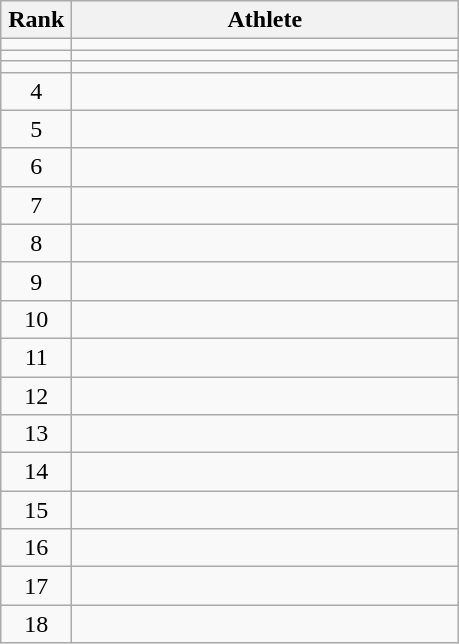<table class="wikitable" style="text-align: center;">
<tr>
<th width=40>Rank</th>
<th width=250>Athlete</th>
</tr>
<tr>
<td></td>
<td align=left></td>
</tr>
<tr>
<td></td>
<td align=left></td>
</tr>
<tr>
<td></td>
<td align=left></td>
</tr>
<tr>
<td>4</td>
<td align=left></td>
</tr>
<tr>
<td>5</td>
<td align=left></td>
</tr>
<tr>
<td>6</td>
<td align=left></td>
</tr>
<tr>
<td>7</td>
<td align=left></td>
</tr>
<tr>
<td>8</td>
<td align=left></td>
</tr>
<tr>
<td>9</td>
<td align=left></td>
</tr>
<tr>
<td>10</td>
<td align=left></td>
</tr>
<tr>
<td>11</td>
<td align=left></td>
</tr>
<tr>
<td>12</td>
<td align=left></td>
</tr>
<tr>
<td>13</td>
<td align=left></td>
</tr>
<tr>
<td>14</td>
<td align=left></td>
</tr>
<tr>
<td>15</td>
<td align=left></td>
</tr>
<tr>
<td>16</td>
<td align=left></td>
</tr>
<tr>
<td>17</td>
<td align=left></td>
</tr>
<tr>
<td>18</td>
<td align=left></td>
</tr>
</table>
